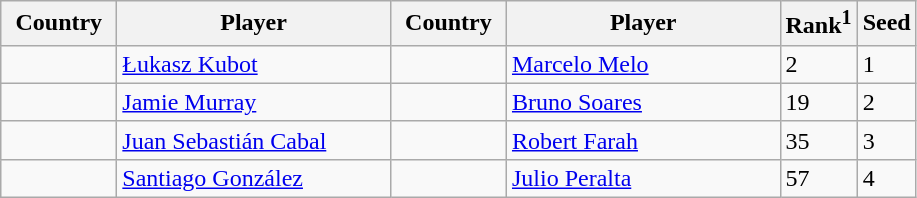<table class="sortable wikitable">
<tr>
<th width="70">Country</th>
<th width="175">Player</th>
<th width="70">Country</th>
<th width="175">Player</th>
<th>Rank<sup>1</sup></th>
<th>Seed</th>
</tr>
<tr>
<td></td>
<td><a href='#'>Łukasz Kubot</a></td>
<td></td>
<td><a href='#'>Marcelo Melo</a></td>
<td>2</td>
<td>1</td>
</tr>
<tr>
<td></td>
<td><a href='#'>Jamie Murray</a></td>
<td></td>
<td><a href='#'>Bruno Soares</a></td>
<td>19</td>
<td>2</td>
</tr>
<tr>
<td></td>
<td><a href='#'>Juan Sebastián Cabal</a></td>
<td></td>
<td><a href='#'>Robert Farah</a></td>
<td>35</td>
<td>3</td>
</tr>
<tr>
<td></td>
<td><a href='#'>Santiago González</a></td>
<td></td>
<td><a href='#'>Julio Peralta</a></td>
<td>57</td>
<td>4</td>
</tr>
</table>
